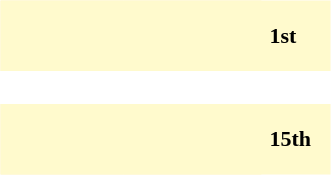<table border = "0" style = "float:right;">
<tr>
<td></td>
</tr>
<tr>
<td><div><br><table cellspacing="0" style="width: 220px; background:#fffacd;">
<tr>
<td style="width: 80px; height: 45px; background:#fffacd; "></td>
<td style="width: 90px; height: 45px; background:#fffacd; "></td>
<td style="font-size:11pt; padding: 4pt; line-height: 1.25em; color:black;"><strong>1st</strong></td>
</tr>
</table>
</div></td>
</tr>
<tr>
<td><div><br><table cellspacing="0" style="width: 220px; background:#fffacd;">
<tr>
<td style="width: 80px; height: 45px; background:#fffacd; "></td>
<td style="width: 90px; height: 45px; background:#fffacd; "></td>
<td style="font-size:11pt; padding: 4pt; line-height: 1.25em; color:black;"><strong>15th</strong></td>
</tr>
</table>
</div></td>
</tr>
</table>
